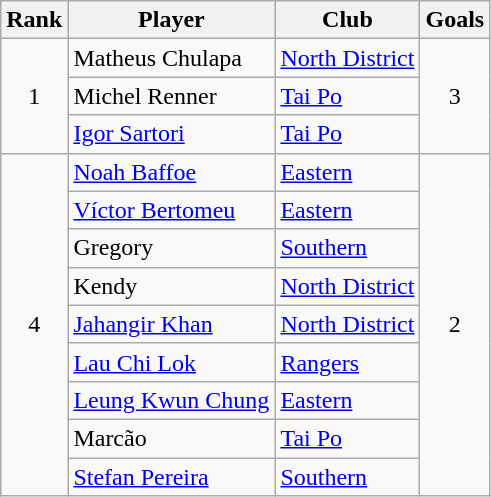<table class="wikitable" style="text-align:center">
<tr>
<th>Rank</th>
<th>Player</th>
<th>Club</th>
<th>Goals</th>
</tr>
<tr>
<td rowspan="3">1</td>
<td align="left"> Matheus Chulapa</td>
<td align="left"><a href='#'>North District</a></td>
<td rowspan="3">3</td>
</tr>
<tr>
<td align="left"> Michel Renner</td>
<td align="left"><a href='#'>Tai Po</a></td>
</tr>
<tr>
<td align="left"> <a href='#'>Igor Sartori</a></td>
<td align="left"><a href='#'>Tai Po</a></td>
</tr>
<tr>
<td rowspan="9">4</td>
<td align="left"> <a href='#'>Noah Baffoe</a></td>
<td align="left"><a href='#'>Eastern</a></td>
<td rowspan="9">2</td>
</tr>
<tr>
<td align="left"> <a href='#'>Víctor Bertomeu</a></td>
<td align="left"><a href='#'>Eastern</a></td>
</tr>
<tr>
<td align="left"> Gregory</td>
<td align="left"><a href='#'>Southern</a></td>
</tr>
<tr>
<td align="left"> Kendy</td>
<td align="left"><a href='#'>North District</a></td>
</tr>
<tr>
<td align="left"> <a href='#'>Jahangir Khan</a></td>
<td align="left"><a href='#'>North District</a></td>
</tr>
<tr>
<td align="left"> <a href='#'>Lau Chi Lok</a></td>
<td align="left"><a href='#'>Rangers</a></td>
</tr>
<tr>
<td align="left"> <a href='#'>Leung Kwun Chung</a></td>
<td align="left"><a href='#'>Eastern</a></td>
</tr>
<tr>
<td align="left"> Marcão</td>
<td align="left"><a href='#'>Tai Po</a></td>
</tr>
<tr>
<td align="left"> <a href='#'>Stefan Pereira</a></td>
<td align="left"><a href='#'>Southern</a></td>
</tr>
</table>
